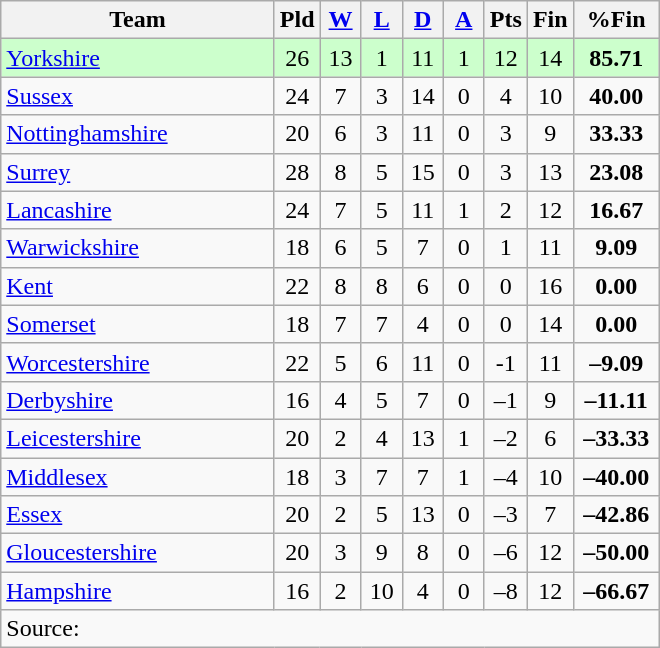<table class="wikitable" style="text-align:center;">
<tr>
<th width=175>Team</th>
<th width=20 abbr="Played">Pld</th>
<th width=20 abbr="Won"><a href='#'>W</a></th>
<th width=20 abbr="Lost"><a href='#'>L</a></th>
<th width=20 abbr="Drawn"><a href='#'>D</a></th>
<th width=20 abbr="Abandoned"><a href='#'>A</a></th>
<th width=20 abbr="Points">Pts</th>
<th width=20 abbr="Finished matches">Fin</th>
<th width=50 abbr="Percentage of finished matches">%Fin</th>
</tr>
<tr style="background:#ccffcc;">
<td style="text-align:left;"><a href='#'>Yorkshire</a></td>
<td>26</td>
<td>13</td>
<td>1</td>
<td>11</td>
<td>1</td>
<td>12</td>
<td>14</td>
<td><strong>85.71</strong></td>
</tr>
<tr>
<td style="text-align:left;"><a href='#'>Sussex</a></td>
<td>24</td>
<td>7</td>
<td>3</td>
<td>14</td>
<td>0</td>
<td>4</td>
<td>10</td>
<td><strong>40.00</strong></td>
</tr>
<tr>
<td style="text-align:left;"><a href='#'>Nottinghamshire</a></td>
<td>20</td>
<td>6</td>
<td>3</td>
<td>11</td>
<td>0</td>
<td>3</td>
<td>9</td>
<td><strong>33.33</strong></td>
</tr>
<tr>
<td style="text-align:left;"><a href='#'>Surrey</a></td>
<td>28</td>
<td>8</td>
<td>5</td>
<td>15</td>
<td>0</td>
<td>3</td>
<td>13</td>
<td><strong>23.08</strong></td>
</tr>
<tr>
<td style="text-align:left;"><a href='#'>Lancashire</a></td>
<td>24</td>
<td>7</td>
<td>5</td>
<td>11</td>
<td>1</td>
<td>2</td>
<td>12</td>
<td><strong>16.67</strong></td>
</tr>
<tr>
<td style="text-align:left;"><a href='#'>Warwickshire</a></td>
<td>18</td>
<td>6</td>
<td>5</td>
<td>7</td>
<td>0</td>
<td>1</td>
<td>11</td>
<td><strong>9.09</strong></td>
</tr>
<tr>
<td style="text-align:left;"><a href='#'>Kent</a></td>
<td>22</td>
<td>8</td>
<td>8</td>
<td>6</td>
<td>0</td>
<td>0</td>
<td>16</td>
<td><strong>0.00</strong></td>
</tr>
<tr>
<td style="text-align:left;"><a href='#'>Somerset</a></td>
<td>18</td>
<td>7</td>
<td>7</td>
<td>4</td>
<td>0</td>
<td>0</td>
<td>14</td>
<td><strong>0.00</strong></td>
</tr>
<tr>
<td style="text-align:left;"><a href='#'>Worcestershire</a></td>
<td>22</td>
<td>5</td>
<td>6</td>
<td>11</td>
<td>0</td>
<td>-1</td>
<td>11</td>
<td><strong>–9.09</strong></td>
</tr>
<tr>
<td style="text-align:left;"><a href='#'>Derbyshire</a></td>
<td>16</td>
<td>4</td>
<td>5</td>
<td>7</td>
<td>0</td>
<td>–1</td>
<td>9</td>
<td><strong>–11.11</strong></td>
</tr>
<tr>
<td style="text-align:left;"><a href='#'>Leicestershire</a></td>
<td>20</td>
<td>2</td>
<td>4</td>
<td>13</td>
<td>1</td>
<td>–2</td>
<td>6</td>
<td><strong>–33.33</strong></td>
</tr>
<tr>
<td style="text-align:left;"><a href='#'>Middlesex</a></td>
<td>18</td>
<td>3</td>
<td>7</td>
<td>7</td>
<td>1</td>
<td>–4</td>
<td>10</td>
<td><strong>–40.00</strong></td>
</tr>
<tr>
<td style="text-align:left;"><a href='#'>Essex</a></td>
<td>20</td>
<td>2</td>
<td>5</td>
<td>13</td>
<td>0</td>
<td>–3</td>
<td>7</td>
<td><strong>–42.86</strong></td>
</tr>
<tr>
<td style="text-align:left;"><a href='#'>Gloucestershire</a></td>
<td>20</td>
<td>3</td>
<td>9</td>
<td>8</td>
<td>0</td>
<td>–6</td>
<td>12</td>
<td><strong>–50.00</strong></td>
</tr>
<tr>
<td style="text-align:left;"><a href='#'>Hampshire</a></td>
<td>16</td>
<td>2</td>
<td>10</td>
<td>4</td>
<td>0</td>
<td>–8</td>
<td>12</td>
<td><strong>–66.67</strong></td>
</tr>
<tr>
<td colspan=10 align="left">Source:</td>
</tr>
</table>
